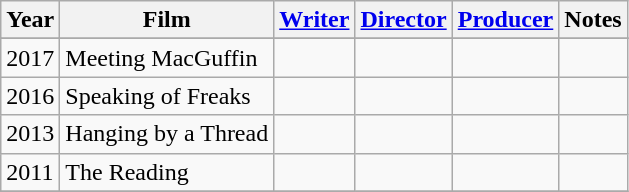<table class="wikitable sortable">
<tr>
<th>Year</th>
<th>Film</th>
<th><a href='#'>Writer</a></th>
<th><a href='#'>Director</a></th>
<th><a href='#'>Producer</a></th>
<th>Notes</th>
</tr>
<tr>
</tr>
<tr>
<td>2017</td>
<td>Meeting MacGuffin</td>
<td style="text-align:center;"></td>
<td style="text-align:center;"></td>
<td style="text-align:center;"></td>
<td></td>
</tr>
<tr>
<td>2016</td>
<td>Speaking of Freaks</td>
<td style="text-align:center;"></td>
<td style="text-align:center;"></td>
<td style="text-align:center;"></td>
<td></td>
</tr>
<tr>
<td>2013</td>
<td>Hanging by a Thread</td>
<td style="text-align:center;"></td>
<td style="text-align:center;"></td>
<td style="text-align:center;"></td>
<td></td>
</tr>
<tr>
<td>2011</td>
<td>The Reading</td>
<td style="text-align:center;"></td>
<td style="text-align:center;"></td>
<td style="text-align:center;"></td>
<td></td>
</tr>
<tr>
</tr>
</table>
